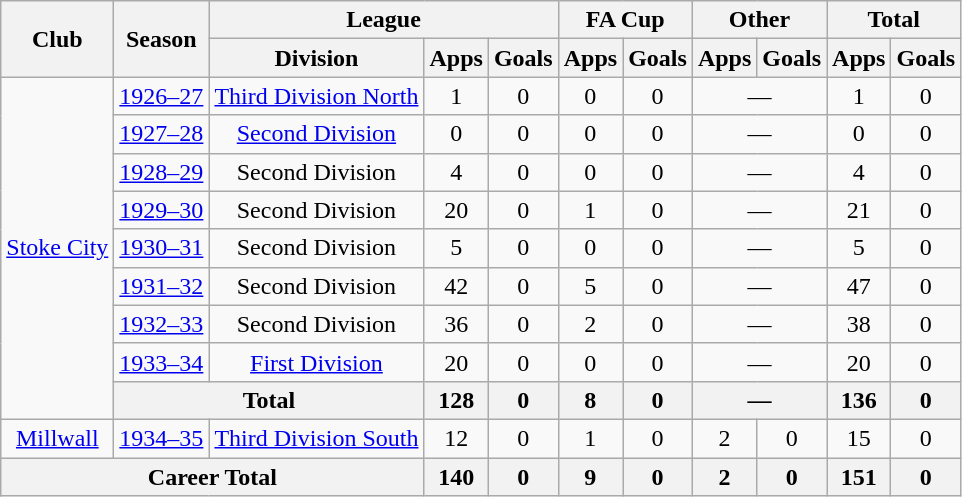<table class="wikitable" style="text-align: center;">
<tr>
<th rowspan="2">Club</th>
<th rowspan="2">Season</th>
<th colspan="3">League</th>
<th colspan="2">FA Cup</th>
<th colspan="2">Other</th>
<th colspan="2">Total</th>
</tr>
<tr>
<th>Division</th>
<th>Apps</th>
<th>Goals</th>
<th>Apps</th>
<th>Goals</th>
<th>Apps</th>
<th>Goals</th>
<th>Apps</th>
<th>Goals</th>
</tr>
<tr>
<td rowspan="9"><a href='#'>Stoke City</a></td>
<td><a href='#'>1926–27</a></td>
<td><a href='#'>Third Division North</a></td>
<td>1</td>
<td>0</td>
<td>0</td>
<td>0</td>
<td colspan=2>—</td>
<td>1</td>
<td>0</td>
</tr>
<tr>
<td><a href='#'>1927–28</a></td>
<td><a href='#'>Second Division</a></td>
<td>0</td>
<td>0</td>
<td>0</td>
<td>0</td>
<td colspan=2>—</td>
<td>0</td>
<td>0</td>
</tr>
<tr>
<td><a href='#'>1928–29</a></td>
<td>Second Division</td>
<td>4</td>
<td>0</td>
<td>0</td>
<td>0</td>
<td colspan=2>—</td>
<td>4</td>
<td>0</td>
</tr>
<tr>
<td><a href='#'>1929–30</a></td>
<td>Second Division</td>
<td>20</td>
<td>0</td>
<td>1</td>
<td>0</td>
<td colspan=2>—</td>
<td>21</td>
<td>0</td>
</tr>
<tr>
<td><a href='#'>1930–31</a></td>
<td>Second Division</td>
<td>5</td>
<td>0</td>
<td>0</td>
<td>0</td>
<td colspan=2>—</td>
<td>5</td>
<td>0</td>
</tr>
<tr>
<td><a href='#'>1931–32</a></td>
<td>Second Division</td>
<td>42</td>
<td>0</td>
<td>5</td>
<td>0</td>
<td colspan=2>—</td>
<td>47</td>
<td>0</td>
</tr>
<tr>
<td><a href='#'>1932–33</a></td>
<td>Second Division</td>
<td>36</td>
<td>0</td>
<td>2</td>
<td>0</td>
<td colspan=2>—</td>
<td>38</td>
<td>0</td>
</tr>
<tr>
<td><a href='#'>1933–34</a></td>
<td><a href='#'>First Division</a></td>
<td>20</td>
<td>0</td>
<td>0</td>
<td>0</td>
<td colspan=2>—</td>
<td>20</td>
<td>0</td>
</tr>
<tr>
<th colspan="2">Total</th>
<th>128</th>
<th>0</th>
<th>8</th>
<th>0</th>
<th colspan=2>—</th>
<th>136</th>
<th>0</th>
</tr>
<tr>
<td><a href='#'>Millwall</a></td>
<td><a href='#'>1934–35</a></td>
<td><a href='#'>Third Division South</a></td>
<td>12</td>
<td>0</td>
<td>1</td>
<td>0</td>
<td>2</td>
<td>0</td>
<td>15</td>
<td>0</td>
</tr>
<tr>
<th colspan="3">Career Total</th>
<th>140</th>
<th>0</th>
<th>9</th>
<th>0</th>
<th>2</th>
<th>0</th>
<th>151</th>
<th>0</th>
</tr>
</table>
